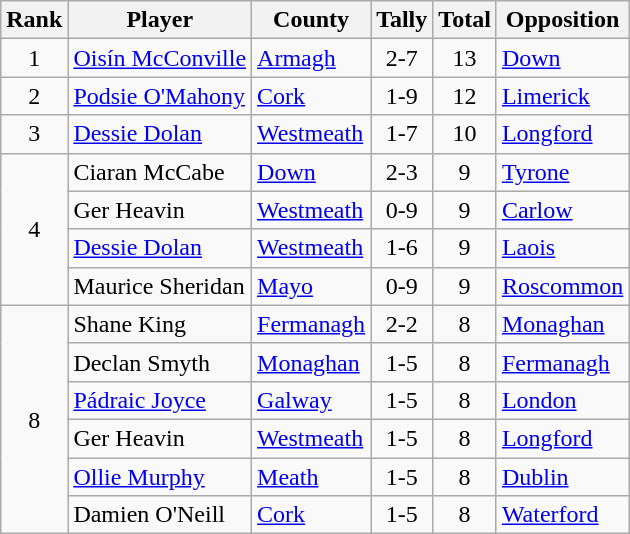<table class="wikitable">
<tr>
<th>Rank</th>
<th>Player</th>
<th>County</th>
<th>Tally</th>
<th>Total</th>
<th>Opposition</th>
</tr>
<tr>
<td rowspan=1 align=center>1</td>
<td><a href='#'>Oisín McConville</a></td>
<td><a href='#'>Armagh</a></td>
<td align=center>2-7</td>
<td align=center>13</td>
<td><a href='#'>Down</a></td>
</tr>
<tr>
<td rowspan=1 align=center>2</td>
<td><a href='#'>Podsie O'Mahony</a></td>
<td><a href='#'>Cork</a></td>
<td align=center>1-9</td>
<td align=center>12</td>
<td><a href='#'>Limerick</a></td>
</tr>
<tr>
<td rowspan=1 align=center>3</td>
<td><a href='#'>Dessie Dolan</a></td>
<td><a href='#'>Westmeath</a></td>
<td align=center>1-7</td>
<td align=center>10</td>
<td><a href='#'>Longford</a></td>
</tr>
<tr>
<td rowspan=4 align=center>4</td>
<td>Ciaran McCabe</td>
<td><a href='#'>Down</a></td>
<td align=center>2-3</td>
<td align=center>9</td>
<td><a href='#'>Tyrone</a></td>
</tr>
<tr>
<td>Ger Heavin</td>
<td><a href='#'>Westmeath</a></td>
<td align=center>0-9</td>
<td align=center>9</td>
<td><a href='#'>Carlow</a></td>
</tr>
<tr>
<td><a href='#'>Dessie Dolan</a></td>
<td><a href='#'>Westmeath</a></td>
<td align=center>1-6</td>
<td align=center>9</td>
<td><a href='#'>Laois</a></td>
</tr>
<tr>
<td>Maurice Sheridan</td>
<td><a href='#'>Mayo</a></td>
<td align=center>0-9</td>
<td align=center>9</td>
<td><a href='#'>Roscommon</a></td>
</tr>
<tr>
<td rowspan=6 align=center>8</td>
<td>Shane King</td>
<td><a href='#'>Fermanagh</a></td>
<td align=center>2-2</td>
<td align=center>8</td>
<td><a href='#'>Monaghan</a></td>
</tr>
<tr>
<td>Declan Smyth</td>
<td><a href='#'>Monaghan</a></td>
<td align=center>1-5</td>
<td align=center>8</td>
<td><a href='#'>Fermanagh</a></td>
</tr>
<tr>
<td><a href='#'>Pádraic Joyce</a></td>
<td><a href='#'>Galway</a></td>
<td align=center>1-5</td>
<td align=center>8</td>
<td><a href='#'>London</a></td>
</tr>
<tr>
<td>Ger Heavin</td>
<td><a href='#'>Westmeath</a></td>
<td align=center>1-5</td>
<td align=center>8</td>
<td><a href='#'>Longford</a></td>
</tr>
<tr>
<td><a href='#'>Ollie Murphy</a></td>
<td><a href='#'>Meath</a></td>
<td align=center>1-5</td>
<td align=center>8</td>
<td><a href='#'>Dublin</a></td>
</tr>
<tr>
<td>Damien O'Neill</td>
<td><a href='#'>Cork</a></td>
<td align=center>1-5</td>
<td align=center>8</td>
<td><a href='#'>Waterford</a></td>
</tr>
</table>
